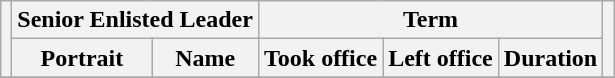<table class="wikitable" style="text-align:center;">
<tr>
<th rowspan=2></th>
<th colspan=2>Senior Enlisted Leader</th>
<th colspan=3>Term</th>
<th rowspan=2></th>
</tr>
<tr>
<th>Portrait</th>
<th>Name</th>
<th>Took office</th>
<th>Left office</th>
<th>Duration</th>
</tr>
<tr>
</tr>
</table>
